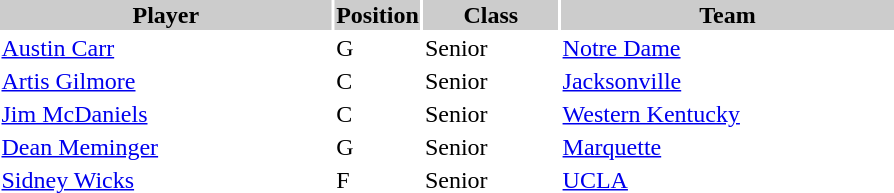<table style="width:600px" "border:'1' 'solid' 'gray'">
<tr>
<th style="background:#CCCCCC;width:40%">Player</th>
<th style="background:#CCCCCC;width:4%">Position</th>
<th style="background:#CCCCCC;width:16%">Class</th>
<th style="background:#CCCCCC;width:40%">Team</th>
</tr>
<tr>
<td><a href='#'>Austin Carr</a></td>
<td>G</td>
<td>Senior</td>
<td><a href='#'>Notre Dame</a></td>
</tr>
<tr>
<td><a href='#'>Artis Gilmore</a></td>
<td>C</td>
<td>Senior</td>
<td><a href='#'>Jacksonville</a></td>
</tr>
<tr>
<td><a href='#'>Jim McDaniels</a></td>
<td>C</td>
<td>Senior</td>
<td><a href='#'>Western Kentucky</a></td>
</tr>
<tr>
<td><a href='#'>Dean Meminger</a></td>
<td>G</td>
<td>Senior</td>
<td><a href='#'>Marquette</a></td>
</tr>
<tr>
<td><a href='#'>Sidney Wicks</a></td>
<td>F</td>
<td>Senior</td>
<td><a href='#'>UCLA</a></td>
</tr>
</table>
